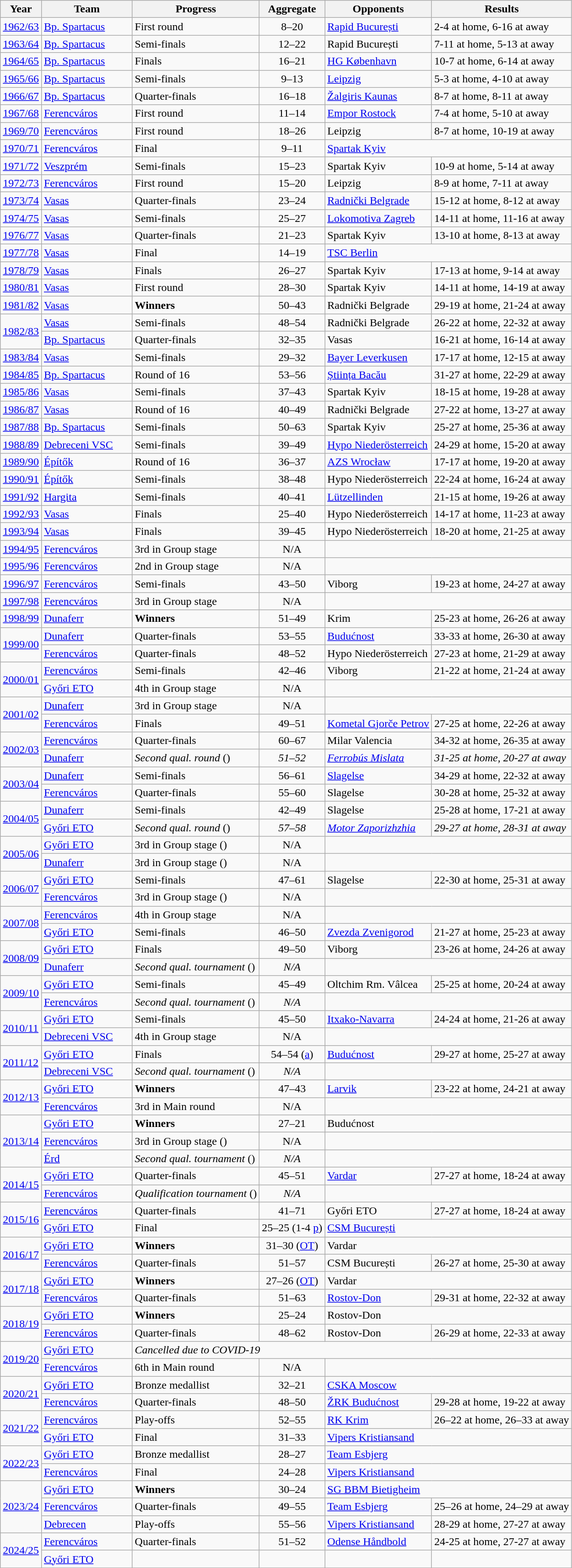<table class="wikitable sortable">
<tr>
<th>Year</th>
<th width="125">Team</th>
<th>Progress</th>
<th>Aggregate</th>
<th>Opponents</th>
<th>Results</th>
</tr>
<tr>
<td><a href='#'>1962/63</a></td>
<td><a href='#'>Bp. Spartacus</a></td>
<td>First round</td>
<td align=center>8–20</td>
<td> <a href='#'>Rapid București</a></td>
<td>2-4 at home, 6-16 at away</td>
</tr>
<tr>
<td><a href='#'>1963/64</a></td>
<td><a href='#'>Bp. Spartacus</a></td>
<td>Semi-finals</td>
<td align=center>12–22</td>
<td> Rapid București</td>
<td>7-11 at home, 5-13 at away</td>
</tr>
<tr>
<td><a href='#'>1964/65</a></td>
<td><a href='#'>Bp. Spartacus</a></td>
<td> Finals</td>
<td align=center>16–21</td>
<td> <a href='#'>HG København</a></td>
<td>10-7 at home, 6-14 at away</td>
</tr>
<tr>
<td><a href='#'>1965/66</a></td>
<td><a href='#'>Bp. Spartacus</a></td>
<td>Semi-finals</td>
<td align=center>9–13</td>
<td> <a href='#'>Leipzig</a></td>
<td>5-3 at home, 4-10 at away</td>
</tr>
<tr>
<td><a href='#'>1966/67</a></td>
<td><a href='#'>Bp. Spartacus</a></td>
<td>Quarter-finals</td>
<td align=center>16–18</td>
<td> <a href='#'>Žalgiris Kaunas</a></td>
<td>8-7 at home, 8-11 at away</td>
</tr>
<tr>
<td><a href='#'>1967/68</a></td>
<td><a href='#'>Ferencváros</a></td>
<td>First round</td>
<td align=center>11–14</td>
<td> <a href='#'>Empor Rostock</a></td>
<td>7-4 at home, 5-10 at away</td>
</tr>
<tr>
<td><a href='#'>1969/70</a></td>
<td><a href='#'>Ferencváros</a></td>
<td>First round</td>
<td align=center>18–26</td>
<td> Leipzig</td>
<td>8-7 at home, 10-19 at away</td>
</tr>
<tr>
<td><a href='#'>1970/71</a></td>
<td><a href='#'>Ferencváros</a></td>
<td> Final</td>
<td align=center>9–11</td>
<td colspan="2"> <a href='#'>Spartak Kyiv</a></td>
</tr>
<tr>
<td><a href='#'>1971/72</a></td>
<td><a href='#'>Veszprém</a></td>
<td>Semi-finals</td>
<td align=center>15–23</td>
<td> Spartak Kyiv</td>
<td>10-9 at home, 5-14 at away</td>
</tr>
<tr>
<td><a href='#'>1972/73</a></td>
<td><a href='#'>Ferencváros</a></td>
<td>First round</td>
<td align=center>15–20</td>
<td> Leipzig</td>
<td>8-9 at home, 7-11 at away</td>
</tr>
<tr>
<td><a href='#'>1973/74</a></td>
<td><a href='#'>Vasas</a></td>
<td>Quarter-finals</td>
<td align=center>23–24</td>
<td> <a href='#'>Radnički Belgrade</a></td>
<td>15-12 at home, 8-12 at away</td>
</tr>
<tr>
<td><a href='#'>1974/75</a></td>
<td><a href='#'>Vasas</a></td>
<td>Semi-finals</td>
<td align=center>25–27</td>
<td> <a href='#'>Lokomotiva Zagreb</a></td>
<td>14-11 at home, 11-16 at away</td>
</tr>
<tr>
<td><a href='#'>1976/77</a></td>
<td><a href='#'>Vasas</a></td>
<td>Quarter-finals</td>
<td align=center>21–23</td>
<td> Spartak Kyiv</td>
<td>13-10 at home, 8-13 at away</td>
</tr>
<tr>
<td><a href='#'>1977/78</a></td>
<td><a href='#'>Vasas</a></td>
<td> Final</td>
<td align=center>14–19</td>
<td colspan="2"> <a href='#'>TSC Berlin</a></td>
</tr>
<tr>
<td><a href='#'>1978/79</a></td>
<td><a href='#'>Vasas</a></td>
<td> Finals</td>
<td align=center>26–27</td>
<td> Spartak Kyiv</td>
<td>17-13 at home, 9-14 at away</td>
</tr>
<tr>
<td><a href='#'>1980/81</a></td>
<td><a href='#'>Vasas</a></td>
<td>First round</td>
<td align=center>28–30</td>
<td> Spartak Kyiv</td>
<td>14-11 at home, 14-19 at away</td>
</tr>
<tr>
<td><a href='#'>1981/82</a></td>
<td><a href='#'>Vasas</a></td>
<td> <strong>Winners</strong></td>
<td align=center>50–43</td>
<td> Radnički Belgrade</td>
<td>29-19 at home, 21-24 at away</td>
</tr>
<tr>
<td rowspan="2"><a href='#'>1982/83</a></td>
<td><a href='#'>Vasas</a></td>
<td>Semi-finals</td>
<td align=center>48–54</td>
<td> Radnički Belgrade</td>
<td>26-22 at home, 22-32 at away</td>
</tr>
<tr>
<td><a href='#'>Bp. Spartacus</a></td>
<td>Quarter-finals</td>
<td align=center>32–35</td>
<td> Vasas</td>
<td>16-21 at home, 16-14 at away</td>
</tr>
<tr>
<td><a href='#'>1983/84</a></td>
<td><a href='#'>Vasas</a></td>
<td>Semi-finals</td>
<td align=center>29–32</td>
<td> <a href='#'>Bayer Leverkusen</a></td>
<td>17-17 at home, 12-15 at away</td>
</tr>
<tr>
<td><a href='#'>1984/85</a></td>
<td><a href='#'>Bp. Spartacus</a></td>
<td>Round of 16</td>
<td align=center>53–56</td>
<td> <a href='#'>Știința Bacău</a></td>
<td>31-27 at home, 22-29 at away</td>
</tr>
<tr>
<td><a href='#'>1985/86</a></td>
<td><a href='#'>Vasas</a></td>
<td>Semi-finals</td>
<td align=center>37–43</td>
<td> Spartak Kyiv</td>
<td>18-15 at home, 19-28 at away</td>
</tr>
<tr>
<td><a href='#'>1986/87</a></td>
<td><a href='#'>Vasas</a></td>
<td>Round of 16</td>
<td align=center>40–49</td>
<td> Radnički Belgrade</td>
<td>27-22 at home, 13-27 at away</td>
</tr>
<tr>
<td><a href='#'>1987/88</a></td>
<td><a href='#'>Bp. Spartacus</a></td>
<td>Semi-finals</td>
<td align=center>50–63</td>
<td> Spartak Kyiv</td>
<td>25-27 at home, 25-36 at away</td>
</tr>
<tr>
<td><a href='#'>1988/89</a></td>
<td><a href='#'>Debreceni VSC</a></td>
<td>Semi-finals</td>
<td align=center>39–49</td>
<td> <a href='#'>Hypo Niederösterreich</a></td>
<td>24-29 at home, 15-20 at away</td>
</tr>
<tr>
<td><a href='#'>1989/90</a></td>
<td><a href='#'>Építők</a></td>
<td>Round of 16</td>
<td align=center>36–37</td>
<td> <a href='#'>AZS Wrocław</a></td>
<td>17-17 at home, 19-20 at away</td>
</tr>
<tr>
<td><a href='#'>1990/91</a></td>
<td><a href='#'>Építők</a></td>
<td>Semi-finals</td>
<td align=center>38–48</td>
<td> Hypo Niederösterreich</td>
<td>22-24 at home, 16-24 at away</td>
</tr>
<tr>
<td><a href='#'>1991/92</a></td>
<td><a href='#'>Hargita</a></td>
<td>Semi-finals</td>
<td align=center>40–41</td>
<td> <a href='#'>Lützellinden</a></td>
<td>21-15 at home, 19-26 at away</td>
</tr>
<tr>
<td><a href='#'>1992/93</a></td>
<td><a href='#'>Vasas</a></td>
<td> Finals</td>
<td align=center>25–40</td>
<td> Hypo Niederösterreich</td>
<td>14-17 at home, 11-23 at away</td>
</tr>
<tr>
<td><a href='#'>1993/94</a></td>
<td><a href='#'>Vasas</a></td>
<td> Finals</td>
<td align=center>39–45</td>
<td> Hypo Niederösterreich</td>
<td>18-20 at home, 21-25 at away</td>
</tr>
<tr>
<td><a href='#'>1994/95</a></td>
<td><a href='#'>Ferencváros</a></td>
<td>3rd in Group stage</td>
<td align=center>N/A</td>
<td colspan="2"></td>
</tr>
<tr>
<td><a href='#'>1995/96</a></td>
<td><a href='#'>Ferencváros</a></td>
<td>2nd in Group stage</td>
<td align=center>N/A</td>
<td colspan="2"></td>
</tr>
<tr>
<td><a href='#'>1996/97</a></td>
<td><a href='#'>Ferencváros</a></td>
<td>Semi-finals</td>
<td align=center>43–50</td>
<td> Viborg</td>
<td>19-23 at home, 24-27 at away</td>
</tr>
<tr>
<td><a href='#'>1997/98</a></td>
<td><a href='#'>Ferencváros</a></td>
<td>3rd in Group stage</td>
<td align=center>N/A</td>
<td colspan="2"></td>
</tr>
<tr>
<td><a href='#'>1998/99</a></td>
<td><a href='#'>Dunaferr</a></td>
<td> <strong>Winners</strong></td>
<td align=center>51–49</td>
<td> Krim</td>
<td>25-23 at home, 26-26 at away</td>
</tr>
<tr>
<td rowspan="2"><a href='#'>1999/00</a></td>
<td><a href='#'>Dunaferr</a></td>
<td>Quarter-finals</td>
<td align=center>53–55</td>
<td> <a href='#'>Budućnost</a></td>
<td>33-33 at home, 26-30 at away</td>
</tr>
<tr>
<td><a href='#'>Ferencváros</a></td>
<td>Quarter-finals</td>
<td align=center>48–52</td>
<td> Hypo Niederösterreich</td>
<td>27-23 at home, 21-29 at away</td>
</tr>
<tr>
<td rowspan="2"><a href='#'>2000/01</a></td>
<td><a href='#'>Ferencváros</a></td>
<td>Semi-finals</td>
<td align=center>42–46</td>
<td> Viborg</td>
<td>21-22 at home, 21-24 at away</td>
</tr>
<tr>
<td><a href='#'>Győri ETO</a></td>
<td>4th in Group stage</td>
<td align=center>N/A</td>
<td colspan="2"></td>
</tr>
<tr>
<td rowspan="2"><a href='#'>2001/02</a></td>
<td><a href='#'>Dunaferr</a></td>
<td>3rd in Group stage</td>
<td align=center>N/A</td>
<td colspan="2"></td>
</tr>
<tr>
<td><a href='#'>Ferencváros</a></td>
<td> Finals</td>
<td align=center>49–51</td>
<td> <a href='#'>Kometal Gjorče Petrov</a></td>
<td>27-25 at home, 22-26 at away</td>
</tr>
<tr>
<td rowspan="2"><a href='#'>2002/03</a></td>
<td><a href='#'>Ferencváros</a></td>
<td>Quarter-finals</td>
<td align=center>60–67</td>
<td> Milar Valencia</td>
<td>34-32 at home, 26-35 at away</td>
</tr>
<tr>
<td><a href='#'>Dunaferr</a></td>
<td><em>Second qual. round</em> ()</td>
<td align=center><em>51–52</em></td>
<td><em> <a href='#'>Ferrobús Mislata</a></em></td>
<td><em>31-25 at home, 20-27 at away</em></td>
</tr>
<tr>
<td rowspan="2"><a href='#'>2003/04</a></td>
<td><a href='#'>Dunaferr</a></td>
<td>Semi-finals</td>
<td align=center>56–61</td>
<td> <a href='#'>Slagelse</a></td>
<td>34-29 at home, 22-32 at away</td>
</tr>
<tr>
<td><a href='#'>Ferencváros</a></td>
<td>Quarter-finals</td>
<td align=center>55–60</td>
<td> Slagelse</td>
<td>30-28 at home, 25-32 at away</td>
</tr>
<tr>
<td rowspan="2"><a href='#'>2004/05</a></td>
<td><a href='#'>Dunaferr</a></td>
<td>Semi-finals</td>
<td align=center>42–49</td>
<td> Slagelse</td>
<td>25-28 at home, 17-21 at away</td>
</tr>
<tr>
<td><a href='#'>Győri ETO</a></td>
<td><em>Second qual. round</em> ()</td>
<td align=center><em>57–58</em></td>
<td><em> <a href='#'>Motor Zaporizhzhia</a></em></td>
<td><em>29-27 at home, 28-31 at away</em></td>
</tr>
<tr>
<td rowspan="2"><a href='#'>2005/06</a></td>
<td><a href='#'>Győri ETO</a></td>
<td>3rd in Group stage ()</td>
<td align=center>N/A</td>
<td colspan="2"></td>
</tr>
<tr>
<td><a href='#'>Dunaferr</a></td>
<td>3rd in Group stage ()</td>
<td align=center>N/A</td>
<td colspan="2"></td>
</tr>
<tr>
<td rowspan="2"><a href='#'>2006/07</a></td>
<td><a href='#'>Győri ETO</a></td>
<td>Semi-finals</td>
<td align=center>47–61</td>
<td> Slagelse</td>
<td>22-30 at home, 25-31 at away</td>
</tr>
<tr>
<td><a href='#'>Ferencváros</a></td>
<td>3rd in Group stage ()</td>
<td align=center>N/A</td>
<td colspan="2"></td>
</tr>
<tr>
<td rowspan="2"><a href='#'>2007/08</a></td>
<td><a href='#'>Ferencváros</a></td>
<td>4th in Group stage</td>
<td align=center>N/A</td>
<td colspan="2"></td>
</tr>
<tr>
<td><a href='#'>Győri ETO</a></td>
<td>Semi-finals</td>
<td align=center>46–50</td>
<td> <a href='#'>Zvezda Zvenigorod</a></td>
<td>21-27 at home, 25-23 at away</td>
</tr>
<tr>
<td rowspan="2"><a href='#'>2008/09</a></td>
<td><a href='#'>Győri ETO</a></td>
<td> Finals</td>
<td align=center>49–50</td>
<td> Viborg</td>
<td>23-26 at home, 24-26 at away</td>
</tr>
<tr>
<td><a href='#'>Dunaferr</a></td>
<td><em>Second qual. tournament</em> ()</td>
<td align=center><em>N/A</em></td>
<td colspan="2"><em></em></td>
</tr>
<tr>
<td rowspan="2"><a href='#'>2009/10</a></td>
<td><a href='#'>Győri ETO</a></td>
<td>Semi-finals</td>
<td align=center>45–49</td>
<td> Oltchim Rm. Vâlcea</td>
<td>25-25 at home, 20-24 at away</td>
</tr>
<tr>
<td><a href='#'>Ferencváros</a></td>
<td><em>Second qual. tournament</em> ()</td>
<td align=center><em>N/A</em></td>
<td colspan="2"><em></em></td>
</tr>
<tr>
<td rowspan="2"><a href='#'>2010/11</a></td>
<td><a href='#'>Győri ETO</a></td>
<td>Semi-finals</td>
<td align=center>45–50</td>
<td> <a href='#'>Itxako-Navarra</a></td>
<td>24-24 at home, 21-26 at away</td>
</tr>
<tr>
<td><a href='#'>Debreceni VSC</a></td>
<td>4th in Group stage</td>
<td align=center>N/A</td>
<td colspan="2"></td>
</tr>
<tr>
<td rowspan="2"><a href='#'>2011/12</a></td>
<td><a href='#'>Győri ETO</a></td>
<td> Finals</td>
<td align=center>54–54 (<a href='#'>a</a>)</td>
<td> <a href='#'>Budućnost</a></td>
<td>29-27 at home, 25-27 at away</td>
</tr>
<tr>
<td><a href='#'>Debreceni VSC</a></td>
<td><em>Second qual. tournament</em> ()</td>
<td align=center><em>N/A</em></td>
<td colspan="2"><em></em></td>
</tr>
<tr>
<td rowspan="2"><a href='#'>2012/13</a></td>
<td><a href='#'>Győri ETO</a></td>
<td> <strong>Winners</strong></td>
<td align=center>47–43</td>
<td> <a href='#'>Larvik</a></td>
<td>23-22 at home, 24-21 at away</td>
</tr>
<tr>
<td><a href='#'>Ferencváros</a></td>
<td>3rd in Main round</td>
<td align=center>N/A</td>
<td colspan="2"></td>
</tr>
<tr>
<td rowspan="3"><a href='#'>2013/14</a></td>
<td><a href='#'>Győri ETO</a></td>
<td> <strong>Winners</strong></td>
<td align=center>27–21</td>
<td colspan="2"> Budućnost</td>
</tr>
<tr>
<td><a href='#'>Ferencváros</a></td>
<td>3rd in Group stage ()</td>
<td align=center>N/A</td>
<td colspan="2"></td>
</tr>
<tr>
<td><a href='#'>Érd</a></td>
<td><em>Second qual. tournament</em> ()</td>
<td align=center><em>N/A</em></td>
<td colspan="2"><em></em></td>
</tr>
<tr>
<td rowspan="2"><a href='#'>2014/15</a></td>
<td><a href='#'>Győri ETO</a></td>
<td>Quarter-finals</td>
<td align=center>45–51</td>
<td> <a href='#'>Vardar</a></td>
<td>27-27 at home, 18-24 at away</td>
</tr>
<tr>
<td><a href='#'>Ferencváros</a></td>
<td><em>Qualification tournament</em> ()</td>
<td align=center><em>N/A</em></td>
<td colspan="2"><em></em></td>
</tr>
<tr>
<td rowspan="2"><a href='#'>2015/16</a></td>
<td><a href='#'>Ferencváros</a></td>
<td>Quarter-finals</td>
<td align=center>41–71</td>
<td> Győri ETO</td>
<td>27-27 at home, 18-24 at away</td>
</tr>
<tr>
<td><a href='#'>Győri ETO</a></td>
<td> Final</td>
<td align=center>25–25 (1-4 <a href='#'>p</a>)</td>
<td colspan="2"> <a href='#'>CSM București</a></td>
</tr>
<tr>
<td rowspan="2"><a href='#'>2016/17</a></td>
<td><a href='#'>Győri ETO</a></td>
<td> <strong>Winners</strong></td>
<td align=center>31–30 (<a href='#'>OT</a>)</td>
<td colspan="2"> Vardar</td>
</tr>
<tr>
<td><a href='#'>Ferencváros</a></td>
<td>Quarter-finals</td>
<td align=center>51–57</td>
<td> CSM București</td>
<td>26-27 at home, 25-30 at away</td>
</tr>
<tr>
<td rowspan="2"><a href='#'>2017/18</a></td>
<td><a href='#'>Győri ETO</a></td>
<td> <strong>Winners</strong></td>
<td align=center>27–26 (<a href='#'>OT</a>)</td>
<td colspan="2"> Vardar</td>
</tr>
<tr>
<td><a href='#'>Ferencváros</a></td>
<td>Quarter-finals</td>
<td align=center>51–63</td>
<td> <a href='#'>Rostov-Don</a></td>
<td>29-31 at home, 22-32 at away</td>
</tr>
<tr>
<td rowspan="2"><a href='#'>2018/19</a></td>
<td><a href='#'>Győri ETO</a></td>
<td> <strong>Winners</strong></td>
<td align=center>25–24</td>
<td colspan="2"> Rostov-Don</td>
</tr>
<tr>
<td><a href='#'>Ferencváros</a></td>
<td>Quarter-finals</td>
<td align=center>48–62</td>
<td> Rostov-Don</td>
<td>26-29 at home, 22-33 at away</td>
</tr>
<tr>
<td rowspan="2"><a href='#'>2019/20</a></td>
<td><a href='#'>Győri ETO</a></td>
<td colspan="4"><em>Cancelled due to COVID-19</em></td>
</tr>
<tr>
<td><a href='#'>Ferencváros</a></td>
<td>6th in Main round</td>
<td align=center>N/A</td>
<td colspan="2"></td>
</tr>
<tr>
<td rowspan="2"><a href='#'>2020/21</a></td>
<td><a href='#'>Győri ETO</a></td>
<td> Bronze medallist</td>
<td align=center>32–21</td>
<td colspan="2"> <a href='#'>CSKA Moscow</a></td>
</tr>
<tr>
<td><a href='#'>Ferencváros</a></td>
<td>Quarter-finals</td>
<td align=center>48–50</td>
<td> <a href='#'>ŽRK Budućnost</a></td>
<td>29-28 at home, 19-22 at away</td>
</tr>
<tr>
<td rowspan="2"><a href='#'>2021/22</a></td>
<td><a href='#'>Ferencváros</a></td>
<td>Play-offs</td>
<td align=center>52–55</td>
<td> <a href='#'>RK Krim</a></td>
<td>26–22 at home, 26–33 at away</td>
</tr>
<tr>
<td><a href='#'>Győri ETO</a></td>
<td> Final</td>
<td align=center>31–33</td>
<td colspan="2"> <a href='#'>Vipers Kristiansand</a></td>
</tr>
<tr>
<td rowspan="2"><a href='#'>2022/23</a></td>
<td><a href='#'>Győri ETO</a></td>
<td> Bronze medallist</td>
<td align=center>28–27</td>
<td colspan="2"> <a href='#'>Team Esbjerg</a></td>
</tr>
<tr>
<td><a href='#'>Ferencváros</a></td>
<td> Final</td>
<td align=center>24–28</td>
<td colspan="2"> <a href='#'>Vipers Kristiansand</a></td>
</tr>
<tr>
<td rowspan="3"><a href='#'>2023/24</a></td>
<td><a href='#'>Győri ETO</a></td>
<td> <strong>Winners</strong></td>
<td align=center>30–24</td>
<td colspan="2"> <a href='#'>SG BBM Bietigheim</a></td>
</tr>
<tr>
<td><a href='#'>Ferencváros</a></td>
<td>Quarter-finals</td>
<td align=center>49–55</td>
<td> <a href='#'>Team Esbjerg</a></td>
<td>25–26 at home, 24–29 at away</td>
</tr>
<tr>
<td><a href='#'>Debrecen</a></td>
<td>Play-offs</td>
<td align=center>55–56</td>
<td> <a href='#'>Vipers Kristiansand</a></td>
<td>28-29 at home, 27-27 at away</td>
</tr>
<tr>
<td rowspan="2"><a href='#'>2024/25</a></td>
<td><a href='#'>Ferencváros</a></td>
<td>Quarter-finals</td>
<td align=center>51–52</td>
<td> <a href='#'>Odense Håndbold</a></td>
<td>24-25 at home, 27-27 at away</td>
</tr>
<tr>
<td><a href='#'>Győri ETO</a></td>
<td></td>
<td align=center></td>
<td></td>
<td></td>
</tr>
<tr>
</tr>
</table>
